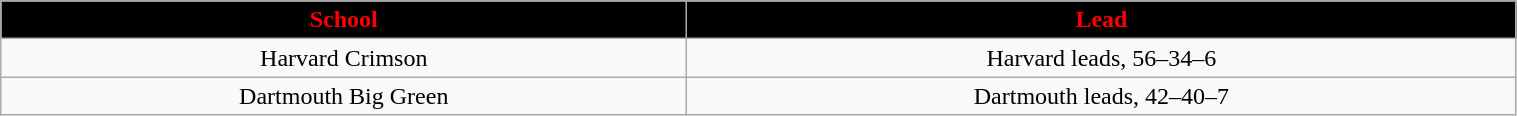<table class="wikitable" width="80%">
<tr align="center"  style="background:black;color:red;">
<td><strong>School</strong></td>
<td><strong>Lead</strong></td>
</tr>
<tr align="center" bgcolor="">
<td>Harvard Crimson</td>
<td>Harvard leads, 56–34–6</td>
</tr>
<tr align="center" bgcolor="">
<td>Dartmouth Big Green</td>
<td>Dartmouth leads, 42–40–7</td>
</tr>
</table>
